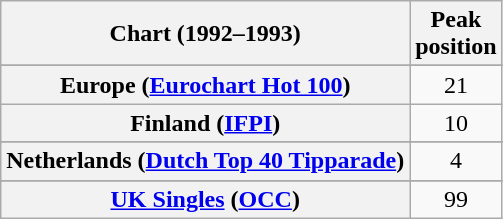<table class="wikitable sortable plainrowheaders" style="text-align:center">
<tr>
<th>Chart (1992–1993)</th>
<th>Peak<br>position</th>
</tr>
<tr>
</tr>
<tr>
</tr>
<tr>
<th scope="row">Europe (<a href='#'>Eurochart Hot 100</a>)</th>
<td>21</td>
</tr>
<tr>
<th scope="row">Finland (<a href='#'>IFPI</a>)</th>
<td>10</td>
</tr>
<tr>
</tr>
<tr>
<th scope="row">Netherlands (<a href='#'>Dutch Top 40 Tipparade</a>)</th>
<td>4</td>
</tr>
<tr>
</tr>
<tr>
</tr>
<tr>
</tr>
<tr>
</tr>
<tr>
<th scope="row"><a href='#'>UK Singles</a> (<a href='#'>OCC</a>)</th>
<td>99</td>
</tr>
</table>
